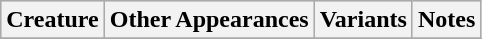<table class="wikitable">
<tr bgcolor="#CCCCCC">
<th>Creature</th>
<th>Other Appearances</th>
<th>Variants</th>
<th>Notes</th>
</tr>
<tr>
</tr>
</table>
